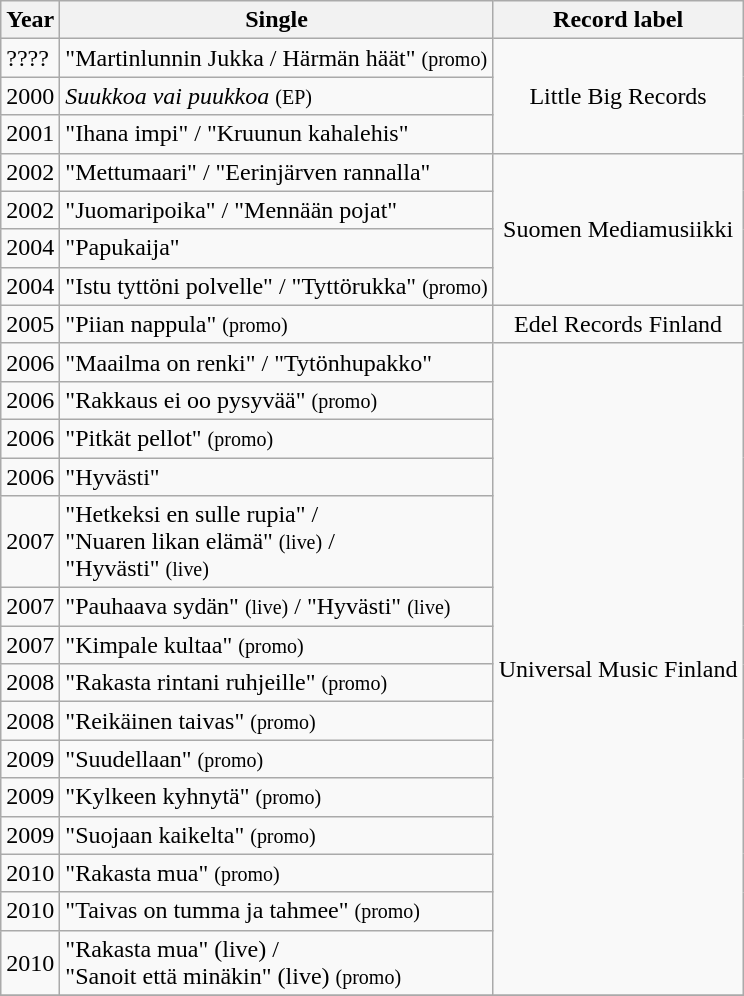<table class="wikitable">
<tr>
<th style="text-align: center;">Year</th>
<th style="text-align: center;">Single</th>
<th style="text-align: center;">Record label</th>
</tr>
<tr>
<td>????</td>
<td>"Martinlunnin Jukka / Härmän häät" <small>(promo)</small></td>
<td style="text-align: center;" rowspan=3>Little Big Records</td>
</tr>
<tr>
<td>2000</td>
<td><em>Suukkoa vai puukkoa</em> <small>(EP)</small></td>
</tr>
<tr>
<td>2001</td>
<td>"Ihana impi" / "Kruunun kahalehis"</td>
</tr>
<tr>
<td>2002</td>
<td>"Mettumaari" / "Eerinjärven rannalla"</td>
<td style="text-align: center;" rowspan=4>Suomen Mediamusiikki</td>
</tr>
<tr>
<td>2002</td>
<td>"Juomaripoika" / "Mennään pojat"</td>
</tr>
<tr>
<td>2004</td>
<td>"Papukaija"</td>
</tr>
<tr>
<td>2004</td>
<td>"Istu tyttöni polvelle" / "Tyttörukka" <small>(promo)</small></td>
</tr>
<tr>
<td>2005</td>
<td>"Piian nappula" <small>(promo)</small></td>
<td style="text-align: center;">Edel Records Finland</td>
</tr>
<tr>
<td>2006</td>
<td>"Maailma on renki" / "Tytönhupakko"</td>
<td style="text-align: center;" rowspan=15>Universal Music Finland</td>
</tr>
<tr>
<td>2006</td>
<td>"Rakkaus ei oo pysyvää" <small>(promo)</small></td>
</tr>
<tr>
<td>2006</td>
<td>"Pitkät pellot" <small>(promo)</small></td>
</tr>
<tr>
<td>2006</td>
<td>"Hyvästi"</td>
</tr>
<tr>
<td>2007</td>
<td>"Hetkeksi en sulle rupia" /<br> "Nuaren likan elämä" <small>(live)</small> /<br> "Hyvästi" <small>(live)</small></td>
</tr>
<tr>
<td>2007</td>
<td>"Pauhaava sydän" <small>(live)</small> / "Hyvästi" <small>(live)</small></td>
</tr>
<tr>
<td>2007</td>
<td>"Kimpale kultaa" <small>(promo)</small></td>
</tr>
<tr>
<td>2008</td>
<td>"Rakasta rintani ruhjeille" <small>(promo)</small></td>
</tr>
<tr>
<td>2008</td>
<td>"Reikäinen taivas" <small>(promo)</small></td>
</tr>
<tr>
<td>2009</td>
<td>"Suudellaan" <small>(promo)</small></td>
</tr>
<tr>
<td>2009</td>
<td>"Kylkeen kyhnytä" <small>(promo)</small></td>
</tr>
<tr>
<td>2009</td>
<td>"Suojaan kaikelta" <small>(promo)</small></td>
</tr>
<tr>
<td>2010</td>
<td>"Rakasta mua" <small>(promo)</small></td>
</tr>
<tr>
<td>2010</td>
<td>"Taivas on tumma ja tahmee" <small>(promo)</small></td>
</tr>
<tr>
<td>2010</td>
<td>"Rakasta mua" (live) / <br>"Sanoit että minäkin" (live) <small>(promo)</small></td>
</tr>
<tr>
</tr>
</table>
